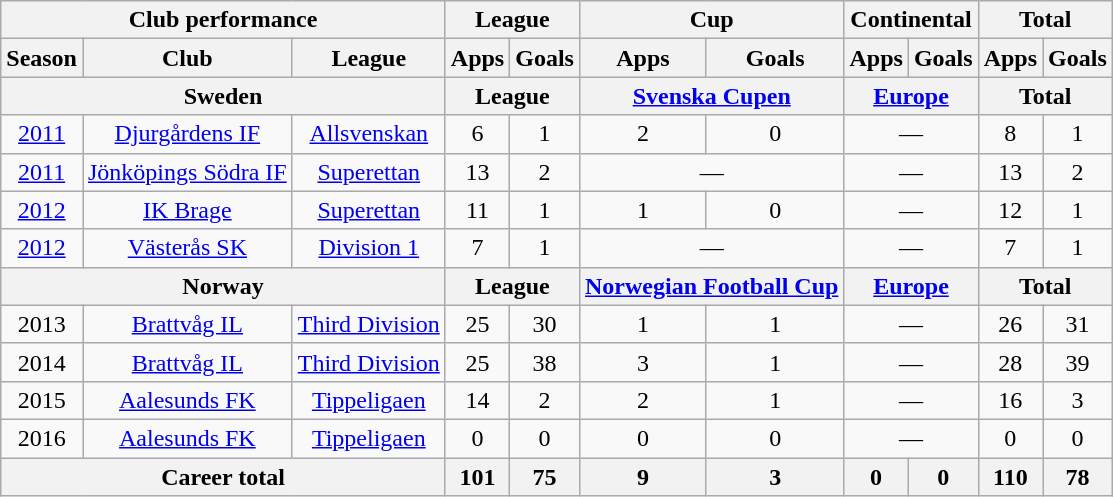<table class="wikitable" style="text-align:center">
<tr>
<th colspan=3>Club performance</th>
<th colspan=2>League</th>
<th colspan=2>Cup</th>
<th colspan=2>Continental</th>
<th colspan=2>Total</th>
</tr>
<tr>
<th>Season</th>
<th>Club</th>
<th>League</th>
<th>Apps</th>
<th>Goals</th>
<th>Apps</th>
<th>Goals</th>
<th>Apps</th>
<th>Goals</th>
<th>Apps</th>
<th>Goals</th>
</tr>
<tr>
<th colspan=3>Sweden</th>
<th colspan=2>League</th>
<th colspan=2><a href='#'>Svenska Cupen</a></th>
<th colspan=2><a href='#'>Europe</a></th>
<th colspan=2>Total</th>
</tr>
<tr>
<td><a href='#'>2011</a></td>
<td rowspan="1"><a href='#'>Djurgårdens IF</a></td>
<td rowspan="1"><a href='#'>Allsvenskan</a></td>
<td>6</td>
<td>1</td>
<td>2</td>
<td>0</td>
<td colspan="2">—</td>
<td>8</td>
<td>1</td>
</tr>
<tr>
<td><a href='#'>2011</a></td>
<td rowspan="1"><a href='#'>Jönköpings Södra IF</a></td>
<td rowspan="1"><a href='#'>Superettan</a></td>
<td>13</td>
<td>2</td>
<td colspan="2">—</td>
<td colspan="2">—</td>
<td>13</td>
<td>2</td>
</tr>
<tr>
<td><a href='#'>2012</a></td>
<td rowspan="1"><a href='#'>IK Brage</a></td>
<td rowspan="1"><a href='#'>Superettan</a></td>
<td>11</td>
<td>1</td>
<td>1</td>
<td>0</td>
<td colspan="2">—</td>
<td>12</td>
<td>1</td>
</tr>
<tr>
<td><a href='#'>2012</a></td>
<td rowspan="1"><a href='#'>Västerås SK</a></td>
<td rowspan="1"><a href='#'>Division 1</a></td>
<td>7</td>
<td>1</td>
<td colspan="2">—</td>
<td colspan="2">—</td>
<td>7</td>
<td>1</td>
</tr>
<tr>
<th colspan=3>Norway</th>
<th colspan=2>League</th>
<th colspan=2><a href='#'>Norwegian Football Cup</a></th>
<th colspan=2><a href='#'>Europe</a></th>
<th colspan=2>Total</th>
</tr>
<tr>
<td>2013</td>
<td rowspan="1"><a href='#'>Brattvåg IL</a></td>
<td rowspan="1"><a href='#'>Third Division</a></td>
<td>25</td>
<td>30</td>
<td>1</td>
<td>1</td>
<td colspan="2">—</td>
<td>26</td>
<td>31</td>
</tr>
<tr>
<td>2014</td>
<td rowspan="1"><a href='#'>Brattvåg IL</a></td>
<td rowspan="1"><a href='#'>Third Division</a></td>
<td>25</td>
<td>38</td>
<td>3</td>
<td>1</td>
<td colspan="2">—</td>
<td>28</td>
<td>39</td>
</tr>
<tr>
<td>2015</td>
<td rowspan="1"><a href='#'>Aalesunds FK</a></td>
<td rowspan="1"><a href='#'>Tippeligaen</a></td>
<td>14</td>
<td>2</td>
<td>2</td>
<td>1</td>
<td colspan="2">—</td>
<td>16</td>
<td>3</td>
</tr>
<tr>
<td>2016</td>
<td rowspan="1"><a href='#'>Aalesunds FK</a></td>
<td rowspan="1"><a href='#'>Tippeligaen</a></td>
<td>0</td>
<td>0</td>
<td>0</td>
<td>0</td>
<td colspan="2">—</td>
<td>0</td>
<td>0</td>
</tr>
<tr>
<th colspan=3>Career total</th>
<th>101</th>
<th>75</th>
<th>9</th>
<th>3</th>
<th>0</th>
<th>0</th>
<th>110</th>
<th>78</th>
</tr>
</table>
